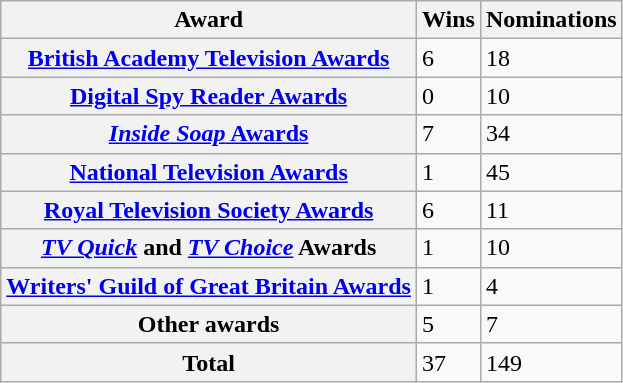<table class="wikitable">
<tr>
<th>Award</th>
<th>Wins</th>
<th>Nominations</th>
</tr>
<tr>
<th scope="row"><a href='#'>British Academy Television Awards</a></th>
<td>6</td>
<td>18</td>
</tr>
<tr>
<th scope="row"><a href='#'>Digital Spy Reader Awards</a></th>
<td>0</td>
<td>10</td>
</tr>
<tr>
<th scope="row"><a href='#'><em>Inside Soap</em> Awards</a></th>
<td>7</td>
<td>34</td>
</tr>
<tr>
<th scope="row"><a href='#'>National Television Awards</a></th>
<td>1</td>
<td>45</td>
</tr>
<tr>
<th scope="row"><a href='#'>Royal Television Society Awards</a></th>
<td>6</td>
<td>11</td>
</tr>
<tr>
<th scope="row"><em><a href='#'>TV Quick</a></em> and <em><a href='#'>TV Choice</a></em> Awards</th>
<td>1</td>
<td>10</td>
</tr>
<tr>
<th scope="row"><a href='#'>Writers' Guild of Great Britain Awards</a></th>
<td>1</td>
<td>4</td>
</tr>
<tr>
<th scope="row">Other awards</th>
<td>5</td>
<td>7</td>
</tr>
<tr>
<th scope="row">Total</th>
<td>37</td>
<td>149</td>
</tr>
</table>
